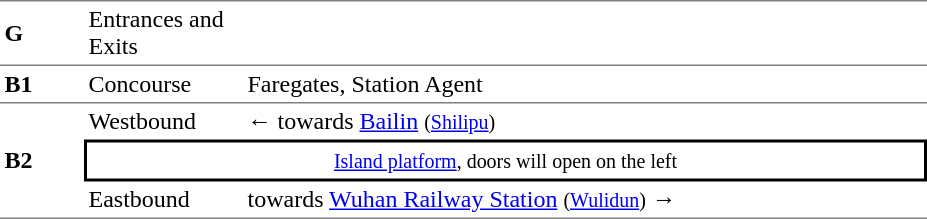<table table border=0 cellspacing=0 cellpadding=3>
<tr>
<td style="border-top:solid 1px gray;border-bottom:solid 0px gray;" width=50><strong>G</strong></td>
<td style="border-top:solid 1px gray;border-bottom:solid 0px gray;" width=100>Entrances and Exits</td>
<td style="border-top:solid 1px gray;border-bottom:solid 0px gray;" width=450></td>
</tr>
<tr>
<td style="border-top:solid 1px gray;border-bottom:solid 0px gray;" width=50><strong>B1</strong></td>
<td style="border-top:solid 1px gray;border-bottom:solid 0px gray;" width=100>Concourse</td>
<td style="border-top:solid 1px gray;border-bottom:solid 0px gray;" width=450>Faregates, Station Agent</td>
</tr>
<tr>
<td style="border-top:solid 1px gray;border-bottom:solid 1px gray;" rowspan=3><strong>B2</strong></td>
<td style="border-top:solid 1px gray;border-bottom:solid 0px gray;">Westbound</td>
<td style="border-top:solid 1px gray;border-bottom:solid 0px gray;">←  towards <a href='#'>Bailin</a> <small>(<a href='#'>Shilipu</a>)</small></td>
</tr>
<tr>
<td style="border-right:solid 2px black;border-left:solid 2px black;border-top:solid 2px black;border-bottom:solid 2px black;text-align:center;" colspan=2><small><a href='#'>Island platform</a>, doors will open on the left</small></td>
</tr>
<tr>
<td style="border-bottom:solid 1px gray;">Eastbound</td>
<td style="border-bottom:solid 1px gray;"> towards <a href='#'>Wuhan Railway Station</a> <small>(<a href='#'>Wulidun</a>)</small> →</td>
</tr>
</table>
